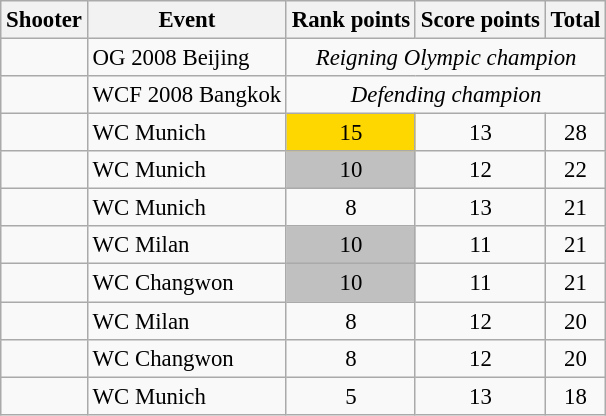<table class="wikitable" style="font-size: 95%">
<tr>
<th>Shooter</th>
<th>Event</th>
<th>Rank points</th>
<th>Score points</th>
<th>Total</th>
</tr>
<tr>
<td></td>
<td>OG 2008 Beijing</td>
<td colspan=3 style="text-align: center"><em>Reigning Olympic champion</em></td>
</tr>
<tr>
<td></td>
<td>WCF 2008 Bangkok</td>
<td colspan=3 style="text-align: center"><em>Defending champion</em></td>
</tr>
<tr>
<td></td>
<td>WC Munich</td>
<td style="text-align: center; background: gold">15</td>
<td style="text-align: center">13</td>
<td style="text-align: center">28</td>
</tr>
<tr>
<td></td>
<td>WC Munich</td>
<td style="text-align: center; background: silver">10</td>
<td style="text-align: center">12</td>
<td style="text-align: center">22</td>
</tr>
<tr>
<td></td>
<td>WC Munich</td>
<td style="text-align: center; background: bronze">8</td>
<td style="text-align: center">13</td>
<td style="text-align: center">21</td>
</tr>
<tr>
<td></td>
<td>WC Milan</td>
<td style="text-align: center; background: silver">10</td>
<td style="text-align: center">11</td>
<td style="text-align: center">21</td>
</tr>
<tr>
<td></td>
<td>WC Changwon</td>
<td style="text-align: center; background: silver">10</td>
<td style="text-align: center">11</td>
<td style="text-align: center">21</td>
</tr>
<tr>
<td></td>
<td>WC Milan</td>
<td style="text-align: center; background: bronze">8</td>
<td style="text-align: center">12</td>
<td style="text-align: center">20</td>
</tr>
<tr>
<td></td>
<td>WC Changwon</td>
<td style="text-align: center; background: bronze">8</td>
<td style="text-align: center">12</td>
<td style="text-align: center">20</td>
</tr>
<tr>
<td></td>
<td>WC Munich</td>
<td style="text-align: center">5</td>
<td style="text-align: center">13</td>
<td style="text-align: center">18</td>
</tr>
</table>
